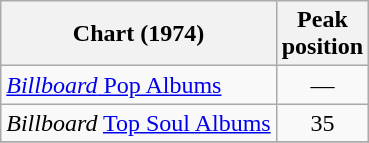<table class="wikitable">
<tr>
<th>Chart (1974)</th>
<th>Peak<br>position</th>
</tr>
<tr>
<td><a href='#'><em>Billboard</em> Pop Albums</a></td>
<td align=center>—</td>
</tr>
<tr>
<td><em>Billboard</em> <a href='#'>Top Soul Albums</a></td>
<td align=center>35</td>
</tr>
<tr>
</tr>
</table>
